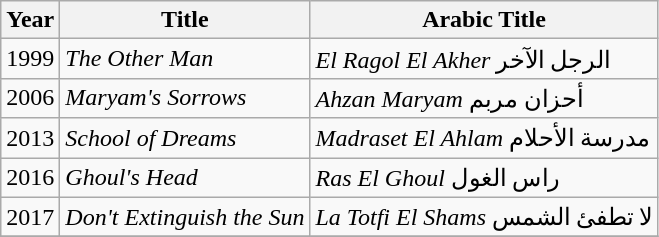<table Class="wikitable sortable">
<tr>
<th>Year</th>
<th>Title</th>
<th>Arabic Title</th>
</tr>
<tr>
<td>1999</td>
<td><em>The Other Man </em></td>
<td><em>El Ragol El Akher</em> الرجل الآخر</td>
</tr>
<tr>
<td>2006</td>
<td><em>Maryam's Sorrows</em></td>
<td><em>Ahzan  Maryam</em> أحزان مربم</td>
</tr>
<tr>
<td>2013</td>
<td><em>School of Dreams </em></td>
<td><em>Madraset El Ahlam</em> مدرسة الأحلام</td>
</tr>
<tr>
<td>2016</td>
<td><em>Ghoul's Head</em></td>
<td><em>Ras El Ghoul</em> راس الغول</td>
</tr>
<tr>
<td>2017</td>
<td><em>Don't Extinguish the Sun</em></td>
<td><em>La Totfi El Shams</em> لا تطفئ الشمس</td>
</tr>
<tr>
</tr>
</table>
